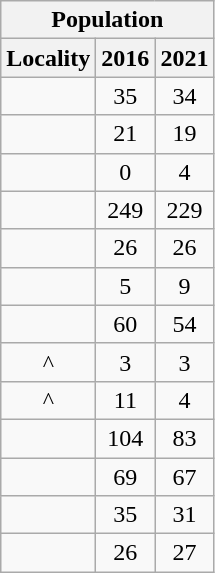<table class="wikitable" style="text-align:center;">
<tr>
<th colspan="3" style="text-align:center;  font-weight:bold">Population</th>
</tr>
<tr>
<th style="text-align:center; background:  font-weight:bold">Locality</th>
<th style="text-align:center; background:  font-weight:bold"><strong>2016</strong></th>
<th style="text-align:center; background:  font-weight:bold"><strong>2021</strong></th>
</tr>
<tr>
<td></td>
<td>35</td>
<td>34</td>
</tr>
<tr>
<td></td>
<td>21</td>
<td>19</td>
</tr>
<tr>
<td></td>
<td>0</td>
<td>4</td>
</tr>
<tr>
<td></td>
<td>249</td>
<td>229</td>
</tr>
<tr>
<td></td>
<td>26</td>
<td>26</td>
</tr>
<tr>
<td></td>
<td>5</td>
<td>9</td>
</tr>
<tr>
<td></td>
<td>60</td>
<td>54</td>
</tr>
<tr>
<td>^</td>
<td>3</td>
<td>3</td>
</tr>
<tr>
<td>^</td>
<td>11</td>
<td>4</td>
</tr>
<tr>
<td></td>
<td>104</td>
<td>83</td>
</tr>
<tr>
<td></td>
<td>69</td>
<td>67</td>
</tr>
<tr>
<td></td>
<td>35</td>
<td>31</td>
</tr>
<tr>
<td></td>
<td>26</td>
<td>27</td>
</tr>
</table>
